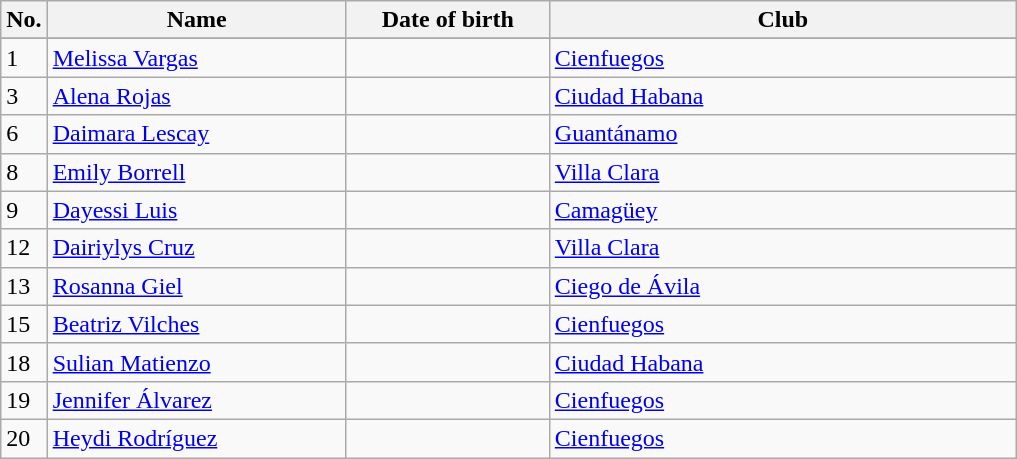<table class=wikitable sortable style=font-size:100%; text-align:center;>
<tr>
<th>No.</th>
<th style=width:12em>Name</th>
<th style=width:8em>Date of birth</th>
<th style=width:19em>Club</th>
</tr>
<tr>
</tr>
<tr ||>
</tr>
<tr>
<td>1</td>
<td><a href='#'>Melissa Vargas</a></td>
<td></td>
<td><a href='#'>Cienfuegos</a></td>
</tr>
<tr>
<td>3</td>
<td><a href='#'>Alena Rojas</a></td>
<td></td>
<td><a href='#'>Ciudad Habana</a></td>
</tr>
<tr>
<td>6</td>
<td><a href='#'>Daimara Lescay </a></td>
<td></td>
<td><a href='#'>Guantánamo</a></td>
</tr>
<tr>
<td>8</td>
<td><a href='#'>Emily Borrell</a></td>
<td></td>
<td><a href='#'>Villa Clara</a></td>
</tr>
<tr>
<td>9</td>
<td><a href='#'>Dayessi Luis</a></td>
<td></td>
<td><a href='#'>Camagüey</a></td>
</tr>
<tr>
<td>12</td>
<td><a href='#'>Dairiylys Cruz</a></td>
<td></td>
<td><a href='#'>Villa Clara</a></td>
</tr>
<tr>
<td>13</td>
<td><a href='#'>Rosanna Giel</a></td>
<td></td>
<td><a href='#'>Ciego de Ávila</a></td>
</tr>
<tr>
<td>15</td>
<td><a href='#'>Beatriz Vilches</a></td>
<td></td>
<td><a href='#'>Cienfuegos</a></td>
</tr>
<tr>
<td>18</td>
<td><a href='#'>Sulian Matienzo</a></td>
<td></td>
<td><a href='#'>Ciudad Habana</a></td>
</tr>
<tr>
<td>19</td>
<td><a href='#'>Jennifer Álvarez</a></td>
<td></td>
<td><a href='#'>Cienfuegos</a></td>
</tr>
<tr>
<td>20</td>
<td><a href='#'>Heydi Rodríguez</a></td>
<td></td>
<td><a href='#'>Cienfuegos</a></td>
</tr>
</table>
